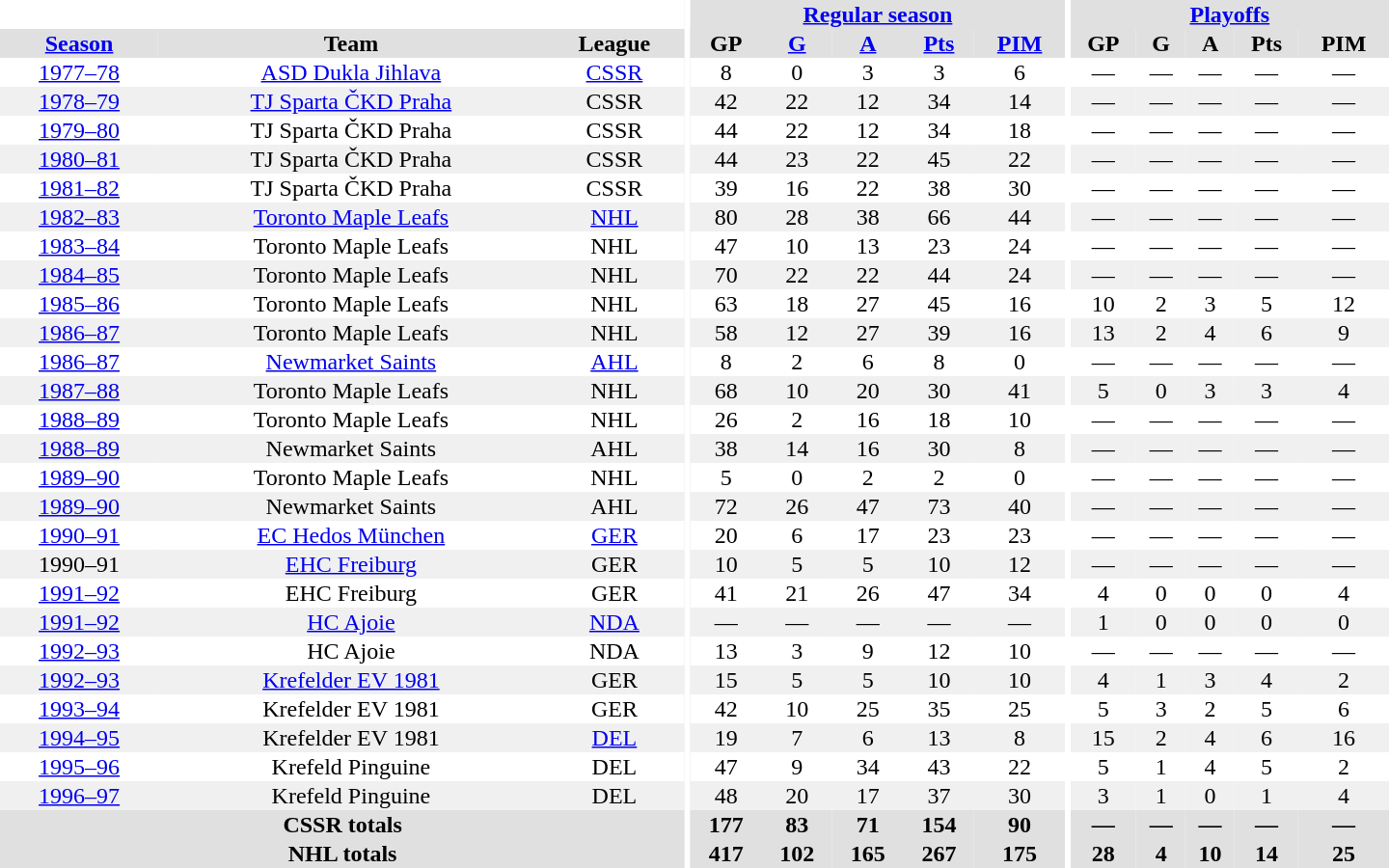<table border="0" cellpadding="1" cellspacing="0" style="text-align:center; width:60em">
<tr bgcolor="#e0e0e0">
<th colspan="3" bgcolor="#ffffff"></th>
<th rowspan="100" bgcolor="#ffffff"></th>
<th colspan="5"><a href='#'>Regular season</a></th>
<th rowspan="100" bgcolor="#ffffff"></th>
<th colspan="5"><a href='#'>Playoffs</a></th>
</tr>
<tr bgcolor="#e0e0e0">
<th><a href='#'>Season</a></th>
<th>Team</th>
<th>League</th>
<th>GP</th>
<th><a href='#'>G</a></th>
<th><a href='#'>A</a></th>
<th><a href='#'>Pts</a></th>
<th><a href='#'>PIM</a></th>
<th>GP</th>
<th>G</th>
<th>A</th>
<th>Pts</th>
<th>PIM</th>
</tr>
<tr>
<td><a href='#'>1977–78</a></td>
<td><a href='#'>ASD Dukla Jihlava</a></td>
<td><a href='#'>CSSR</a></td>
<td>8</td>
<td>0</td>
<td>3</td>
<td>3</td>
<td>6</td>
<td>—</td>
<td>—</td>
<td>—</td>
<td>—</td>
<td>—</td>
</tr>
<tr bgcolor="#f0f0f0">
<td><a href='#'>1978–79</a></td>
<td><a href='#'>TJ Sparta ČKD Praha</a></td>
<td>CSSR</td>
<td>42</td>
<td>22</td>
<td>12</td>
<td>34</td>
<td>14</td>
<td>—</td>
<td>—</td>
<td>—</td>
<td>—</td>
<td>—</td>
</tr>
<tr>
<td><a href='#'>1979–80</a></td>
<td>TJ Sparta ČKD Praha</td>
<td>CSSR</td>
<td>44</td>
<td>22</td>
<td>12</td>
<td>34</td>
<td>18</td>
<td>—</td>
<td>—</td>
<td>—</td>
<td>—</td>
<td>—</td>
</tr>
<tr bgcolor="#f0f0f0">
<td><a href='#'>1980–81</a></td>
<td>TJ Sparta ČKD Praha</td>
<td>CSSR</td>
<td>44</td>
<td>23</td>
<td>22</td>
<td>45</td>
<td>22</td>
<td>—</td>
<td>—</td>
<td>—</td>
<td>—</td>
<td>—</td>
</tr>
<tr>
<td><a href='#'>1981–82</a></td>
<td>TJ Sparta ČKD Praha</td>
<td>CSSR</td>
<td>39</td>
<td>16</td>
<td>22</td>
<td>38</td>
<td>30</td>
<td>—</td>
<td>—</td>
<td>—</td>
<td>—</td>
<td>—</td>
</tr>
<tr bgcolor="#f0f0f0">
<td><a href='#'>1982–83</a></td>
<td><a href='#'>Toronto Maple Leafs</a></td>
<td><a href='#'>NHL</a></td>
<td>80</td>
<td>28</td>
<td>38</td>
<td>66</td>
<td>44</td>
<td>—</td>
<td>—</td>
<td>—</td>
<td>—</td>
<td>—</td>
</tr>
<tr>
<td><a href='#'>1983–84</a></td>
<td>Toronto Maple Leafs</td>
<td>NHL</td>
<td>47</td>
<td>10</td>
<td>13</td>
<td>23</td>
<td>24</td>
<td>—</td>
<td>—</td>
<td>—</td>
<td>—</td>
<td>—</td>
</tr>
<tr bgcolor="#f0f0f0">
<td><a href='#'>1984–85</a></td>
<td>Toronto Maple Leafs</td>
<td>NHL</td>
<td>70</td>
<td>22</td>
<td>22</td>
<td>44</td>
<td>24</td>
<td>—</td>
<td>—</td>
<td>—</td>
<td>—</td>
<td>—</td>
</tr>
<tr>
<td><a href='#'>1985–86</a></td>
<td>Toronto Maple Leafs</td>
<td>NHL</td>
<td>63</td>
<td>18</td>
<td>27</td>
<td>45</td>
<td>16</td>
<td>10</td>
<td>2</td>
<td>3</td>
<td>5</td>
<td>12</td>
</tr>
<tr bgcolor="#f0f0f0">
<td><a href='#'>1986–87</a></td>
<td>Toronto Maple Leafs</td>
<td>NHL</td>
<td>58</td>
<td>12</td>
<td>27</td>
<td>39</td>
<td>16</td>
<td>13</td>
<td>2</td>
<td>4</td>
<td>6</td>
<td>9</td>
</tr>
<tr>
<td><a href='#'>1986–87</a></td>
<td><a href='#'>Newmarket Saints</a></td>
<td><a href='#'>AHL</a></td>
<td>8</td>
<td>2</td>
<td>6</td>
<td>8</td>
<td>0</td>
<td>—</td>
<td>—</td>
<td>—</td>
<td>—</td>
<td>—</td>
</tr>
<tr bgcolor="#f0f0f0">
<td><a href='#'>1987–88</a></td>
<td>Toronto Maple Leafs</td>
<td>NHL</td>
<td>68</td>
<td>10</td>
<td>20</td>
<td>30</td>
<td>41</td>
<td>5</td>
<td>0</td>
<td>3</td>
<td>3</td>
<td>4</td>
</tr>
<tr>
<td><a href='#'>1988–89</a></td>
<td>Toronto Maple Leafs</td>
<td>NHL</td>
<td>26</td>
<td>2</td>
<td>16</td>
<td>18</td>
<td>10</td>
<td>—</td>
<td>—</td>
<td>—</td>
<td>—</td>
<td>—</td>
</tr>
<tr bgcolor="#f0f0f0">
<td><a href='#'>1988–89</a></td>
<td>Newmarket Saints</td>
<td>AHL</td>
<td>38</td>
<td>14</td>
<td>16</td>
<td>30</td>
<td>8</td>
<td>—</td>
<td>—</td>
<td>—</td>
<td>—</td>
<td>—</td>
</tr>
<tr>
<td><a href='#'>1989–90</a></td>
<td>Toronto Maple Leafs</td>
<td>NHL</td>
<td>5</td>
<td>0</td>
<td>2</td>
<td>2</td>
<td>0</td>
<td>—</td>
<td>—</td>
<td>—</td>
<td>—</td>
<td>—</td>
</tr>
<tr bgcolor="#f0f0f0">
<td><a href='#'>1989–90</a></td>
<td>Newmarket Saints</td>
<td>AHL</td>
<td>72</td>
<td>26</td>
<td>47</td>
<td>73</td>
<td>40</td>
<td>—</td>
<td>—</td>
<td>—</td>
<td>—</td>
<td>—</td>
</tr>
<tr>
<td><a href='#'>1990–91</a></td>
<td><a href='#'>EC Hedos München</a></td>
<td><a href='#'>GER</a></td>
<td>20</td>
<td>6</td>
<td>17</td>
<td>23</td>
<td>23</td>
<td>—</td>
<td>—</td>
<td>—</td>
<td>—</td>
<td>—</td>
</tr>
<tr bgcolor="#f0f0f0">
<td>1990–91</td>
<td><a href='#'>EHC Freiburg</a></td>
<td>GER</td>
<td>10</td>
<td>5</td>
<td>5</td>
<td>10</td>
<td>12</td>
<td>—</td>
<td>—</td>
<td>—</td>
<td>—</td>
<td>—</td>
</tr>
<tr>
<td><a href='#'>1991–92</a></td>
<td>EHC Freiburg</td>
<td>GER</td>
<td>41</td>
<td>21</td>
<td>26</td>
<td>47</td>
<td>34</td>
<td>4</td>
<td>0</td>
<td>0</td>
<td>0</td>
<td>4</td>
</tr>
<tr bgcolor="#f0f0f0">
<td><a href='#'>1991–92</a></td>
<td><a href='#'>HC Ajoie</a></td>
<td><a href='#'>NDA</a></td>
<td>—</td>
<td>—</td>
<td>—</td>
<td>—</td>
<td>—</td>
<td>1</td>
<td>0</td>
<td>0</td>
<td>0</td>
<td>0</td>
</tr>
<tr>
<td><a href='#'>1992–93</a></td>
<td>HC Ajoie</td>
<td>NDA</td>
<td>13</td>
<td>3</td>
<td>9</td>
<td>12</td>
<td>10</td>
<td>—</td>
<td>—</td>
<td>—</td>
<td>—</td>
<td>—</td>
</tr>
<tr bgcolor="#f0f0f0">
<td><a href='#'>1992–93</a></td>
<td><a href='#'>Krefelder EV 1981</a></td>
<td>GER</td>
<td>15</td>
<td>5</td>
<td>5</td>
<td>10</td>
<td>10</td>
<td>4</td>
<td>1</td>
<td>3</td>
<td>4</td>
<td>2</td>
</tr>
<tr>
<td><a href='#'>1993–94</a></td>
<td>Krefelder EV 1981</td>
<td>GER</td>
<td>42</td>
<td>10</td>
<td>25</td>
<td>35</td>
<td>25</td>
<td>5</td>
<td>3</td>
<td>2</td>
<td>5</td>
<td>6</td>
</tr>
<tr bgcolor="#f0f0f0">
<td><a href='#'>1994–95</a></td>
<td>Krefelder EV 1981</td>
<td><a href='#'>DEL</a></td>
<td>19</td>
<td>7</td>
<td>6</td>
<td>13</td>
<td>8</td>
<td>15</td>
<td>2</td>
<td>4</td>
<td>6</td>
<td>16</td>
</tr>
<tr>
<td><a href='#'>1995–96</a></td>
<td>Krefeld Pinguine</td>
<td>DEL</td>
<td>47</td>
<td>9</td>
<td>34</td>
<td>43</td>
<td>22</td>
<td>5</td>
<td>1</td>
<td>4</td>
<td>5</td>
<td>2</td>
</tr>
<tr bgcolor="#f0f0f0">
<td><a href='#'>1996–97</a></td>
<td>Krefeld Pinguine</td>
<td>DEL</td>
<td>48</td>
<td>20</td>
<td>17</td>
<td>37</td>
<td>30</td>
<td>3</td>
<td>1</td>
<td>0</td>
<td>1</td>
<td>4</td>
</tr>
<tr bgcolor="#e0e0e0">
<th colspan="3">CSSR totals</th>
<th>177</th>
<th>83</th>
<th>71</th>
<th>154</th>
<th>90</th>
<th>—</th>
<th>—</th>
<th>—</th>
<th>—</th>
<th>—</th>
</tr>
<tr bgcolor="#e0e0e0">
<th colspan="3">NHL totals</th>
<th>417</th>
<th>102</th>
<th>165</th>
<th>267</th>
<th>175</th>
<th>28</th>
<th>4</th>
<th>10</th>
<th>14</th>
<th>25</th>
</tr>
</table>
